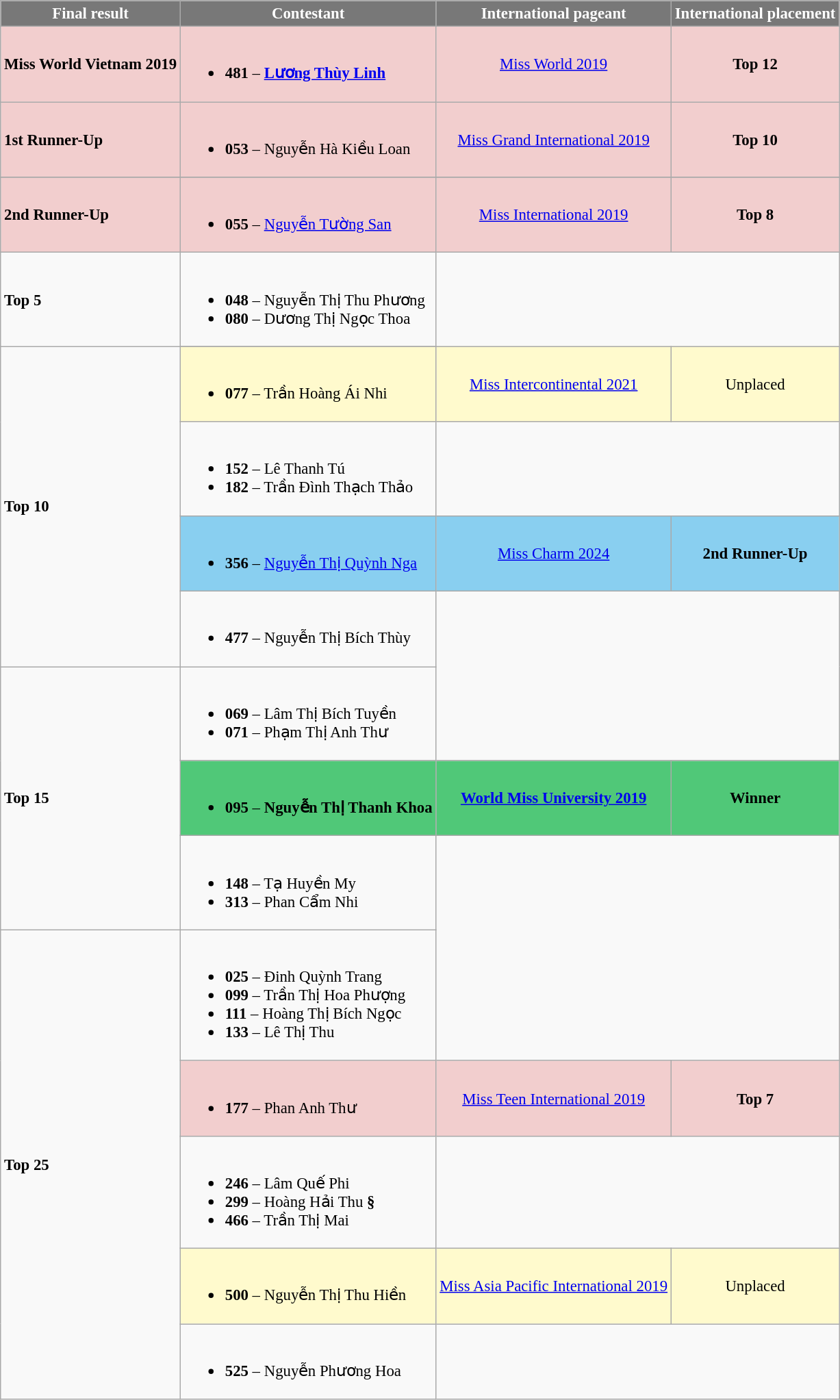<table class="wikitable sortable" style="font-size: 95%;">
<tr>
<th style="background-color:#787878;color:#FFFFFF;">Final result</th>
<th style="background-color:#787878;color:#FFFFFF;">Contestant</th>
<th style="background-color:#787878;color:#FFFFFF;">International pageant</th>
<th style="background-color:#787878;color:#FFFFFF;">International placement</th>
</tr>
<tr style="background:#F2CECE;">
<td><strong>Miss World Vietnam 2019</strong></td>
<td><br><ul><li><strong>481</strong> – <strong><a href='#'>Lương Thùy Linh</a></strong></li></ul></td>
<td style="text-align:center;"><a href='#'>Miss World 2019</a></td>
<td style="text-align:center;"><strong>Top 12</strong></td>
</tr>
<tr style="background-color:#F2CECE">
<td><strong>1st Runner-Up</strong></td>
<td><br><ul><li><strong>053</strong> – Nguyễn Hà Kiều Loan</li></ul></td>
<td style="text-align:center;"><a href='#'>Miss Grand International 2019</a></td>
<td style="text-align:center;"><strong>Top 10</strong></td>
</tr>
<tr>
</tr>
<tr style="background:#F2CECE;">
<td><strong>2nd Runner-Up</strong></td>
<td><br><ul><li><strong>055</strong> – <a href='#'>Nguyễn Tường San</a></li></ul></td>
<td style="text-align:center;"><a href='#'>Miss International 2019</a></td>
<td style="text-align:center;"><strong>Top 8</strong></td>
</tr>
<tr>
<td><strong>Top 5</strong></td>
<td><br><ul><li><strong>048</strong> – Nguyễn Thị Thu Phương</li><li><strong>080</strong> – Dương Thị Ngọc Thoa</li></ul></td>
</tr>
<tr>
<td rowspan=5><strong>Top 10</strong></td>
</tr>
<tr style="background:#FFFACD;">
<td><br><ul><li><strong>077</strong> – Trần Hoàng Ái Nhi</li></ul></td>
<td style="text-align:center;"><a href='#'>Miss Intercontinental 2021</a></td>
<td style="text-align:center;">Unplaced</td>
</tr>
<tr>
<td><br><ul><li><strong>152</strong> – Lê Thanh Tú</li><li><strong>182</strong> – Trần Đình Thạch Thảo</li></ul></td>
</tr>
<tr style="background:#89CFF0;">
<td><br><ul><li><strong>356</strong> – <a href='#'>Nguyễn Thị Quỳnh Nga</a></li></ul></td>
<td style="text-align:center;"><a href='#'>Miss Charm 2024</a></td>
<td style="text-align:center;"><strong>2nd Runner-Up</strong></td>
</tr>
<tr>
<td><br><ul><li><strong>477</strong> – Nguyễn Thị Bích Thùy</li></ul></td>
</tr>
<tr>
<td rowspan=3><strong>Top 15</strong></td>
<td><br><ul><li><strong>069</strong> – Lâm Thị Bích Tuyền</li><li><strong>071</strong> – Phạm Thị Anh Thư</li></ul></td>
</tr>
<tr style="background:#50C878;">
<td><br><ul><li><strong>095</strong> – <strong>Nguyễn Thị Thanh Khoa</strong></li></ul></td>
<td style="text-align:center;"><strong><a href='#'>World Miss University 2019</a></strong></td>
<td style="text-align:center;"><strong>Winner</strong></td>
</tr>
<tr>
<td><br><ul><li><strong>148</strong> – Tạ Huyền My</li><li><strong>313</strong> – Phan Cẩm Nhi</li></ul></td>
</tr>
<tr>
<td rowspan=5><strong>Top 25</strong></td>
<td><br><ul><li><strong>025</strong> – Đinh Quỳnh Trang</li><li><strong>099</strong> – Trần Thị Hoa Phượng</li><li><strong>111</strong> – Hoàng Thị Bích Ngọc</li><li><strong>133</strong> – Lê Thị Thu</li></ul></td>
</tr>
<tr style="background:#F2CECE;">
<td><br><ul><li><strong>177</strong> – Phan Anh Thư</li></ul></td>
<td style="text-align:center;"><a href='#'>Miss Teen International 2019</a></td>
<td style="text-align:center;"><strong>Top 7</strong></td>
</tr>
<tr>
<td><br><ul><li><strong>246</strong> – Lâm Quế Phi</li><li><strong>299</strong> – Hoàng Hải Thu <strong>§</strong></li><li><strong>466</strong> – Trần Thị Mai</li></ul></td>
</tr>
<tr style="background:#FFFACD;">
<td><br><ul><li><strong>500</strong> – Nguyễn Thị Thu Hiền</li></ul></td>
<td style="text-align:center;"><a href='#'>Miss Asia Pacific International 2019</a></td>
<td style="text-align:center;">Unplaced</td>
</tr>
<tr>
<td><br><ul><li><strong>525</strong> – Nguyễn Phương Hoa</li></ul></td>
</tr>
</table>
